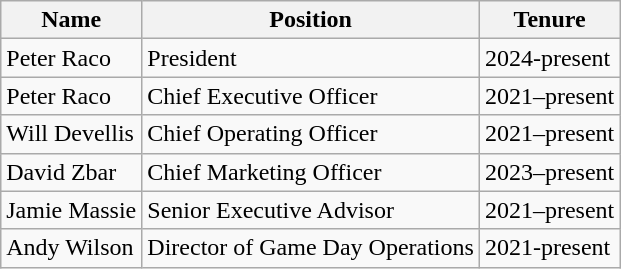<table class="wikitable">
<tr>
<th>Name</th>
<th>Position</th>
<th>Tenure</th>
</tr>
<tr>
<td>Peter Raco</td>
<td>President</td>
<td>2024-present</td>
</tr>
<tr>
<td>Peter Raco</td>
<td>Chief Executive Officer</td>
<td>2021–present</td>
</tr>
<tr>
<td>Will Devellis</td>
<td>Chief Operating Officer</td>
<td>2021–present</td>
</tr>
<tr>
<td>David Zbar</td>
<td>Chief Marketing Officer</td>
<td>2023–present</td>
</tr>
<tr>
<td>Jamie Massie</td>
<td>Senior Executive Advisor</td>
<td>2021–present</td>
</tr>
<tr>
<td>Andy Wilson</td>
<td>Director of Game Day Operations</td>
<td>2021-present</td>
</tr>
</table>
